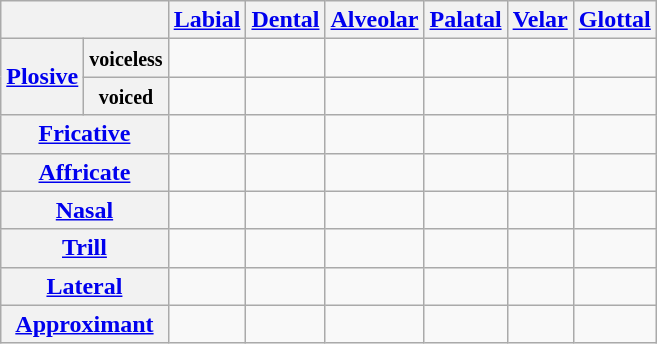<table class="wikitable" style=text-align:center>
<tr>
<th colspan="2"></th>
<th><a href='#'>Labial</a></th>
<th><a href='#'>Dental</a></th>
<th><a href='#'>Alveolar</a></th>
<th><a href='#'>Palatal</a></th>
<th><a href='#'>Velar</a></th>
<th><a href='#'>Glottal</a></th>
</tr>
<tr>
<th rowspan="2"><a href='#'>Plosive</a></th>
<th><small>voiceless</small></th>
<td></td>
<td></td>
<td></td>
<td></td>
<td></td>
<td></td>
</tr>
<tr>
<th><small>voiced</small></th>
<td></td>
<td></td>
<td></td>
<td></td>
<td></td>
<td></td>
</tr>
<tr>
<th colspan="2"><a href='#'>Fricative</a></th>
<td></td>
<td></td>
<td></td>
<td></td>
<td></td>
<td></td>
</tr>
<tr>
<th colspan="2"><a href='#'>Affricate</a></th>
<td></td>
<td></td>
<td></td>
<td></td>
<td></td>
<td></td>
</tr>
<tr>
<th colspan="2"><a href='#'>Nasal</a></th>
<td></td>
<td></td>
<td></td>
<td></td>
<td></td>
<td></td>
</tr>
<tr>
<th colspan="2"><a href='#'>Trill</a></th>
<td></td>
<td></td>
<td></td>
<td></td>
<td></td>
<td></td>
</tr>
<tr>
<th colspan="2"><a href='#'>Lateral</a></th>
<td></td>
<td></td>
<td></td>
<td></td>
<td></td>
<td></td>
</tr>
<tr>
<th colspan="2"><a href='#'>Approximant</a></th>
<td></td>
<td></td>
<td></td>
<td></td>
<td></td>
<td></td>
</tr>
</table>
